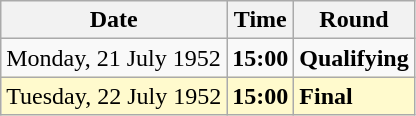<table class="wikitable">
<tr>
<th>Date</th>
<th>Time</th>
<th>Round</th>
</tr>
<tr>
<td>Monday, 21 July 1952</td>
<td><strong>15:00</strong></td>
<td><strong>Qualifying</strong></td>
</tr>
<tr style=background:lemonchiffon>
<td>Tuesday, 22 July 1952</td>
<td><strong>15:00</strong></td>
<td><strong>Final</strong></td>
</tr>
</table>
